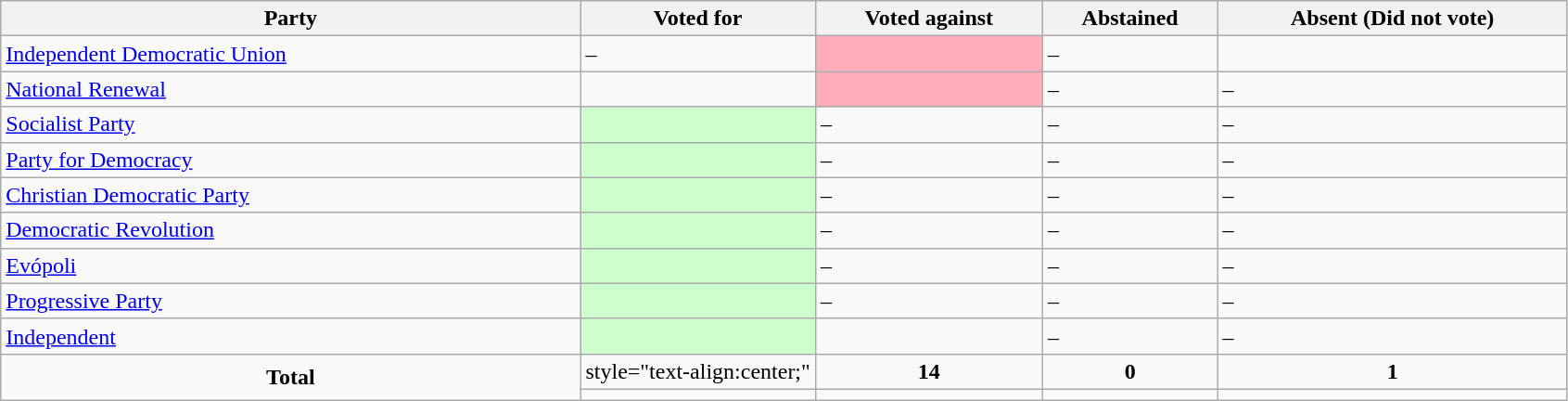<table class="wikitable">
<tr>
<th style="width:37%;">Party</th>
<th style="width:15%;">Voted for</th>
<th>Voted against</th>
<th>Abstained</th>
<th>Absent (Did not vote)</th>
</tr>
<tr>
<td> <a href='#'>Independent Democratic Union</a></td>
<td>–</td>
<td style="background-color:#FFAEB9;"></td>
<td>–</td>
<td></td>
</tr>
<tr>
<td> <a href='#'>National Renewal</a></td>
<td></td>
<td style="background-color:#FFAEB9;"></td>
<td>–</td>
<td>–</td>
</tr>
<tr>
<td> <a href='#'>Socialist Party</a></td>
<td style="background-color:#CCFFCC;"></td>
<td>–</td>
<td>–</td>
<td>–</td>
</tr>
<tr>
<td> <a href='#'>Party for Democracy</a></td>
<td style="background-color:#CCFFCC;"></td>
<td>–</td>
<td>–</td>
<td>–</td>
</tr>
<tr>
<td> <a href='#'>Christian Democratic Party</a></td>
<td style="background-color:#CCFFCC;"></td>
<td>–</td>
<td>–</td>
<td>–</td>
</tr>
<tr>
<td> <a href='#'>Democratic Revolution</a></td>
<td style="background-color:#CCFFCC;"></td>
<td>–</td>
<td>–</td>
<td>–</td>
</tr>
<tr>
<td> <a href='#'>Evópoli</a></td>
<td style="background-color:#CCFFCC;"></td>
<td>–</td>
<td>–</td>
<td>–</td>
</tr>
<tr>
<td> <a href='#'>Progressive Party</a></td>
<td style="background-color:#CCFFCC;"></td>
<td>–</td>
<td>–</td>
<td>–</td>
</tr>
<tr>
<td> <a href='#'>Independent</a></td>
<td style="background-color:#CCFFCC;"></td>
<td></td>
<td>–</td>
<td>–</td>
</tr>
<tr>
<td style="text-align:center;" rowspan="2"><strong>Total</strong></td>
<td>style="text-align:center;" </td>
<td style="text-align:center;"><strong>14</strong></td>
<td style="text-align:center;"><strong>0</strong></td>
<td style="text-align:center;"><strong>1</strong></td>
</tr>
<tr>
<td style="text-align:center;"></td>
<td style="text-align:center;"></td>
<td style="text-align:center;"></td>
<td style="text-align:center;"></td>
</tr>
</table>
